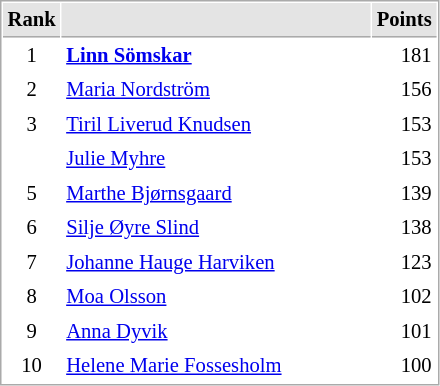<table cellspacing="1" cellpadding="3" style="border:1px solid #AAAAAA;font-size:86%">
<tr style="background-color: #E4E4E4;">
<th style="border-bottom:1px solid #AAAAAA" width=10>Rank</th>
<th style="border-bottom:1px solid #AAAAAA" width=200></th>
<th style="border-bottom:1px solid #AAAAAA" width=20 align=right>Points</th>
</tr>
<tr>
<td align=center>1</td>
<td> <strong><a href='#'>Linn Sömskar</a></strong></td>
<td align=right>181</td>
</tr>
<tr>
<td align=center>2</td>
<td> <a href='#'>Maria Nordström</a></td>
<td align=right>156</td>
</tr>
<tr>
<td align=center>3</td>
<td> <a href='#'>Tiril Liverud Knudsen</a></td>
<td align=right>153</td>
</tr>
<tr>
<td align=center></td>
<td> <a href='#'>Julie Myhre</a></td>
<td align=right>153</td>
</tr>
<tr>
<td align=center>5</td>
<td> <a href='#'>Marthe Bjørnsgaard</a></td>
<td align=right>139</td>
</tr>
<tr>
<td align=center>6</td>
<td> <a href='#'>Silje Øyre Slind</a></td>
<td align=right>138</td>
</tr>
<tr>
<td align=center>7</td>
<td> <a href='#'>Johanne Hauge Harviken</a></td>
<td align=right>123</td>
</tr>
<tr>
<td align=center>8</td>
<td> <a href='#'>Moa Olsson</a></td>
<td align=right>102</td>
</tr>
<tr>
<td align=center>9</td>
<td> <a href='#'>Anna Dyvik</a></td>
<td align=right>101</td>
</tr>
<tr>
<td align=center>10</td>
<td> <a href='#'>Helene Marie Fossesholm</a></td>
<td align=right>100</td>
</tr>
</table>
